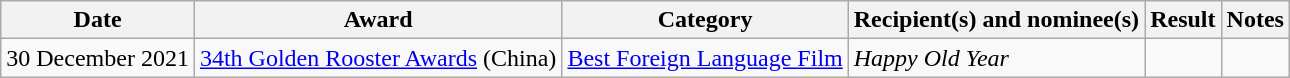<table class="wikitable">
<tr>
<th>Date</th>
<th>Award</th>
<th>Category</th>
<th>Recipient(s) and nominee(s)</th>
<th>Result</th>
<th>Notes</th>
</tr>
<tr>
<td>30 December 2021</td>
<td><a href='#'>34th Golden Rooster Awards</a> (China)</td>
<td><a href='#'>Best Foreign Language Film</a></td>
<td><em>Happy Old Year</em></td>
<td></td>
<td></td>
</tr>
</table>
